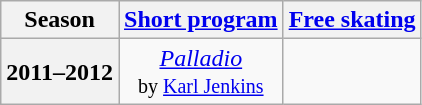<table class="wikitable" style="text-align:center">
<tr>
<th>Season</th>
<th><a href='#'>Short program</a></th>
<th><a href='#'>Free skating</a></th>
</tr>
<tr>
<th>2011–2012</th>
<td><em><a href='#'>Palladio</a></em><br><small> by <a href='#'>Karl Jenkins</a> </small></td>
<td></td>
</tr>
</table>
